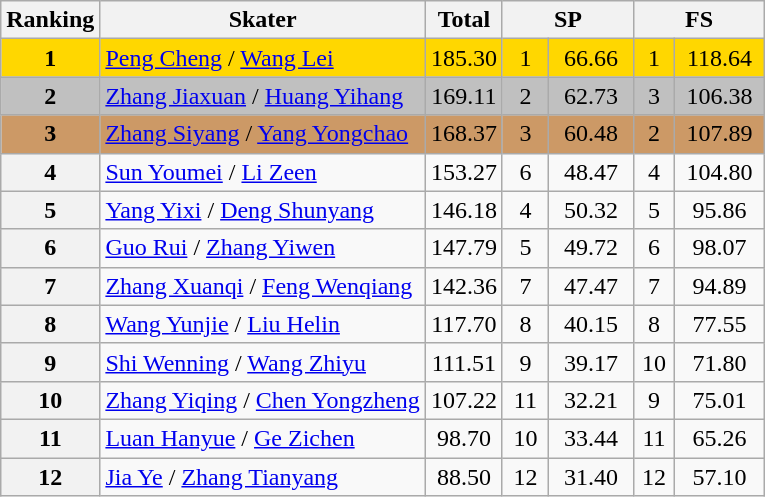<table class="wikitable sortable">
<tr>
<th>Ranking</th>
<th>Skater</th>
<th>Total</th>
<th colspan="2" width="80px">SP </th>
<th colspan="2" width="80px">FS </th>
</tr>
<tr bgcolor="gold">
<td align="center"><strong>1</strong></td>
<td><a href='#'>Peng Cheng</a> / <a href='#'>Wang Lei</a></td>
<td align="center">185.30</td>
<td align="center">1</td>
<td align="center">66.66</td>
<td align="center">1</td>
<td align="center">118.64</td>
</tr>
<tr bgcolor="silver">
<td align="center"><strong>2</strong></td>
<td><a href='#'>Zhang Jiaxuan</a> / <a href='#'>Huang Yihang</a></td>
<td align="center">169.11</td>
<td align="center">2</td>
<td align="center">62.73</td>
<td align="center">3</td>
<td align="center">106.38</td>
</tr>
<tr bgcolor="cc9966">
<td align="center"><strong>3</strong></td>
<td><a href='#'>Zhang Siyang</a> / <a href='#'>Yang Yongchao</a></td>
<td align="center">168.37</td>
<td align="center">3</td>
<td align="center">60.48</td>
<td align="center">2</td>
<td align="center">107.89</td>
</tr>
<tr>
<th>4</th>
<td><a href='#'>Sun Youmei</a> / <a href='#'>Li Zeen</a></td>
<td align="center">153.27</td>
<td align="center">6</td>
<td align="center">48.47</td>
<td align="center">4</td>
<td align="center">104.80</td>
</tr>
<tr>
<th>5</th>
<td><a href='#'>Yang Yixi</a> / <a href='#'>Deng Shunyang</a></td>
<td align="center">146.18</td>
<td align="center">4</td>
<td align="center">50.32</td>
<td align="center">5</td>
<td align="center">95.86</td>
</tr>
<tr>
<th>6</th>
<td><a href='#'>Guo Rui</a> / <a href='#'>Zhang Yiwen</a></td>
<td align="center">147.79</td>
<td align="center">5</td>
<td align="center">49.72</td>
<td align="center">6</td>
<td align="center">98.07</td>
</tr>
<tr>
<th>7</th>
<td><a href='#'>Zhang Xuanqi</a> / <a href='#'>Feng Wenqiang</a></td>
<td align="center">142.36</td>
<td align="center">7</td>
<td align="center">47.47</td>
<td align="center">7</td>
<td align="center">94.89</td>
</tr>
<tr>
<th>8</th>
<td><a href='#'>Wang Yunjie</a> / <a href='#'>Liu Helin</a></td>
<td align="center">117.70</td>
<td align="center">8</td>
<td align="center">40.15</td>
<td align="center">8</td>
<td align="center">77.55</td>
</tr>
<tr>
<th>9</th>
<td><a href='#'>Shi Wenning</a> / <a href='#'>Wang Zhiyu</a></td>
<td align="center">111.51</td>
<td align="center">9</td>
<td align="center">39.17</td>
<td align="center">10</td>
<td align="center">71.80</td>
</tr>
<tr>
<th>10</th>
<td><a href='#'>Zhang Yiqing</a> / <a href='#'>Chen Yongzheng</a></td>
<td align="center">107.22</td>
<td align="center">11</td>
<td align="center">32.21</td>
<td align="center">9</td>
<td align="center">75.01</td>
</tr>
<tr>
<th>11</th>
<td><a href='#'>Luan Hanyue</a> / <a href='#'>Ge Zichen</a></td>
<td align="center">98.70</td>
<td align="center">10</td>
<td align="center">33.44</td>
<td align="center">11</td>
<td align="center">65.26</td>
</tr>
<tr>
<th>12</th>
<td><a href='#'>Jia Ye</a> / <a href='#'>Zhang Tianyang</a></td>
<td align="center">88.50</td>
<td align="center">12</td>
<td align="center">31.40</td>
<td align="center">12</td>
<td align="center">57.10</td>
</tr>
</table>
